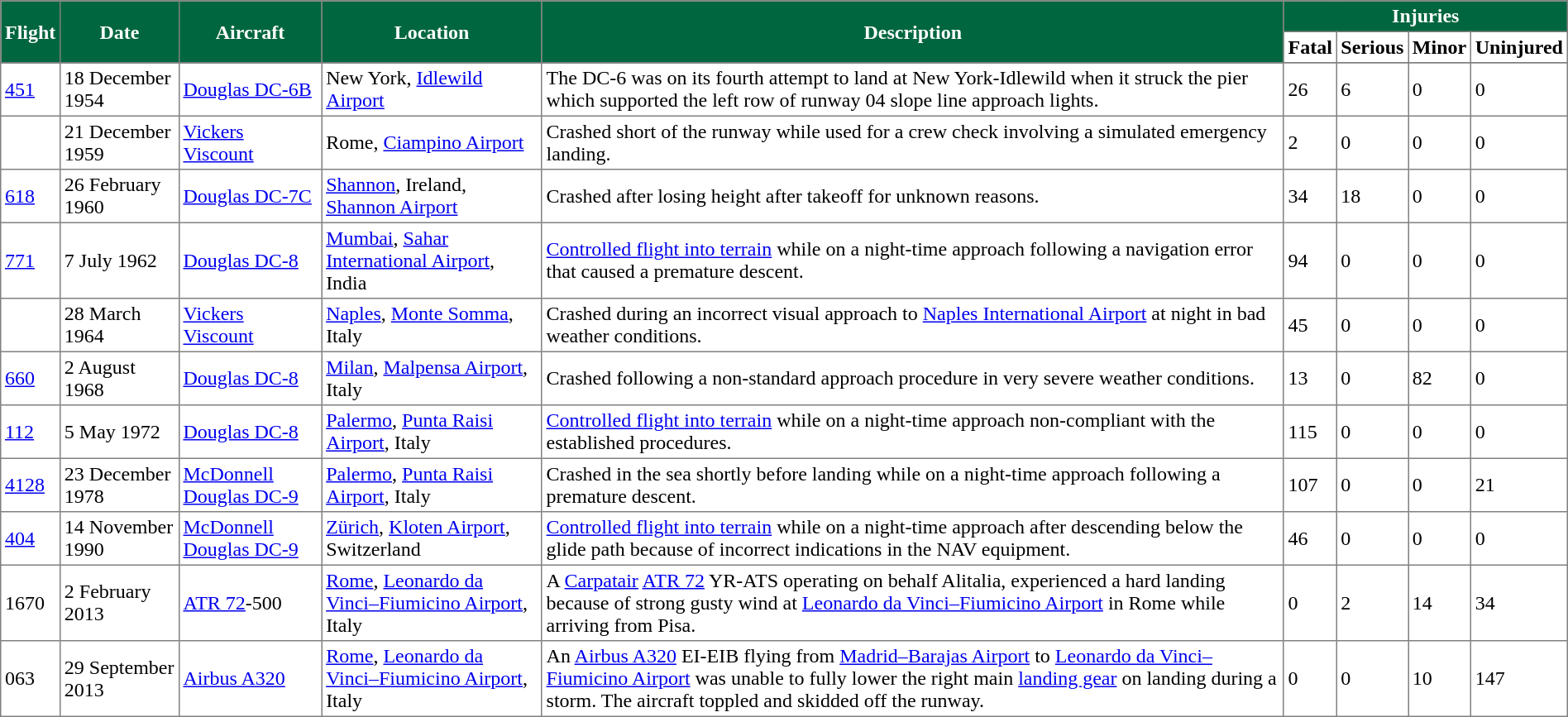<table class="toccolours" cellpadding="3" border="1" style="border-collapse:collapse">
<tr style="background:#00663f;color:white;">
<th rowspan="2"><span>Flight</span></th>
<th rowspan="2"><span>Date</span></th>
<th rowspan="2"><span>Aircraft</span></th>
<th rowspan="2"><span>Location</span></th>
<th rowspan="2"><span>Description</span></th>
<th colspan="4"><span>Injuries</span></th>
</tr>
<tr>
<th>Fatal</th>
<th>Serious</th>
<th>Minor</th>
<th>Uninjured</th>
</tr>
<tr>
</tr>
<tr>
<td><a href='#'>451</a></td>
<td>18 December 1954</td>
<td><a href='#'>Douglas DC-6B</a></td>
<td>New York, <a href='#'>Idlewild Airport</a></td>
<td>The DC-6 was on its fourth attempt to land at New York-Idlewild when it struck the pier which supported the left row of runway 04 slope line approach lights.</td>
<td>26</td>
<td>6</td>
<td>0</td>
<td>0</td>
</tr>
<tr>
<td></td>
<td>21 December 1959</td>
<td><a href='#'>Vickers Viscount</a></td>
<td>Rome, <a href='#'>Ciampino Airport</a></td>
<td>Crashed short of the runway while used for a crew check involving a simulated emergency landing.</td>
<td>2</td>
<td>0</td>
<td>0</td>
<td>0</td>
</tr>
<tr>
<td><a href='#'>618</a></td>
<td>26 February 1960</td>
<td><a href='#'>Douglas DC-7C</a></td>
<td><a href='#'>Shannon</a>, Ireland, <a href='#'>Shannon Airport</a></td>
<td>Crashed after losing height after takeoff for unknown reasons.</td>
<td>34</td>
<td>18</td>
<td>0</td>
<td>0</td>
</tr>
<tr>
<td><a href='#'>771</a></td>
<td>7 July 1962</td>
<td><a href='#'>Douglas DC-8</a></td>
<td><a href='#'>Mumbai</a>, <a href='#'>Sahar International Airport</a>, India</td>
<td><a href='#'>Controlled flight into terrain</a> while on a night-time approach following a navigation error that caused a premature descent.</td>
<td>94</td>
<td>0</td>
<td>0</td>
<td>0</td>
</tr>
<tr>
<td></td>
<td>28 March 1964</td>
<td><a href='#'>Vickers Viscount</a></td>
<td><a href='#'>Naples</a>, <a href='#'>Monte Somma</a>, Italy</td>
<td>Crashed during an incorrect visual approach to <a href='#'>Naples International Airport</a> at night in bad weather conditions.</td>
<td>45</td>
<td>0</td>
<td>0</td>
<td>0</td>
</tr>
<tr>
<td><a href='#'>660</a></td>
<td>2 August 1968</td>
<td><a href='#'>Douglas DC-8</a></td>
<td><a href='#'>Milan</a>, <a href='#'>Malpensa Airport</a>, Italy</td>
<td>Crashed following a non-standard approach procedure in very severe weather conditions.</td>
<td>13</td>
<td>0</td>
<td>82</td>
<td>0</td>
</tr>
<tr>
<td><a href='#'>112</a></td>
<td>5 May 1972</td>
<td><a href='#'>Douglas DC-8</a></td>
<td><a href='#'>Palermo</a>, <a href='#'>Punta Raisi Airport</a>, Italy</td>
<td><a href='#'>Controlled flight into terrain</a> while on a night-time approach non-compliant with the established procedures.</td>
<td>115</td>
<td>0</td>
<td>0</td>
<td>0</td>
</tr>
<tr>
<td><a href='#'>4128</a></td>
<td>23 December 1978</td>
<td><a href='#'>McDonnell Douglas DC-9</a></td>
<td><a href='#'>Palermo</a>, <a href='#'>Punta Raisi Airport</a>, Italy</td>
<td>Crashed in the sea shortly before landing while on a night-time approach following a premature descent.</td>
<td>107</td>
<td>0</td>
<td>0</td>
<td>21</td>
</tr>
<tr>
<td><a href='#'>404</a></td>
<td>14 November 1990</td>
<td><a href='#'>McDonnell Douglas DC-9</a></td>
<td><a href='#'>Zürich</a>, <a href='#'>Kloten Airport</a>, Switzerland</td>
<td><a href='#'>Controlled flight into terrain</a> while on a night-time approach after descending below the glide path because of incorrect indications in the NAV equipment.</td>
<td>46</td>
<td>0</td>
<td>0</td>
<td>0</td>
</tr>
<tr>
<td>1670</td>
<td>2 February 2013</td>
<td><a href='#'>ATR 72</a>-500</td>
<td><a href='#'>Rome</a>, <a href='#'>Leonardo da Vinci–Fiumicino Airport</a>, Italy</td>
<td>A <a href='#'>Carpatair</a> <a href='#'>ATR 72</a> YR-ATS operating on behalf Alitalia, experienced a hard landing because of strong gusty wind at <a href='#'>Leonardo da Vinci–Fiumicino Airport</a> in Rome while arriving from Pisa.</td>
<td>0</td>
<td>2</td>
<td>14</td>
<td>34</td>
</tr>
<tr>
<td>063</td>
<td>29 September 2013</td>
<td><a href='#'>Airbus A320</a></td>
<td><a href='#'>Rome</a>, <a href='#'>Leonardo da Vinci–Fiumicino Airport</a>, Italy</td>
<td>An <a href='#'>Airbus A320</a> EI-EIB flying from <a href='#'>Madrid–Barajas Airport</a> to <a href='#'>Leonardo da Vinci–Fiumicino Airport</a> was unable to fully lower the right main <a href='#'>landing gear</a> on landing during a storm. The aircraft toppled and skidded off the runway.</td>
<td>0</td>
<td>0</td>
<td>10</td>
<td>147</td>
</tr>
</table>
